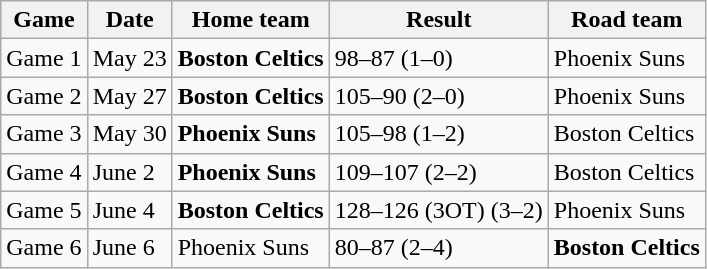<table class="wikitable">
<tr>
<th>Game</th>
<th>Date</th>
<th>Home team</th>
<th>Result</th>
<th>Road team</th>
</tr>
<tr>
<td>Game 1</td>
<td>May 23</td>
<td><strong>Boston Celtics</strong></td>
<td>98–87 (1–0)</td>
<td>Phoenix Suns</td>
</tr>
<tr>
<td>Game 2</td>
<td>May 27</td>
<td><strong>Boston Celtics</strong></td>
<td>105–90 (2–0)</td>
<td>Phoenix Suns</td>
</tr>
<tr>
<td>Game 3</td>
<td>May 30</td>
<td><strong>Phoenix Suns</strong></td>
<td>105–98 (1–2)</td>
<td>Boston Celtics</td>
</tr>
<tr>
<td>Game 4</td>
<td>June 2</td>
<td><strong>Phoenix Suns</strong></td>
<td>109–107 (2–2)</td>
<td>Boston Celtics</td>
</tr>
<tr>
<td>Game 5</td>
<td>June 4</td>
<td><strong>Boston Celtics</strong></td>
<td>128–126 (3OT) (3–2)</td>
<td>Phoenix Suns</td>
</tr>
<tr>
<td>Game 6</td>
<td>June 6</td>
<td>Phoenix Suns</td>
<td>80–87 (2–4)</td>
<td><strong>Boston Celtics</strong></td>
</tr>
</table>
